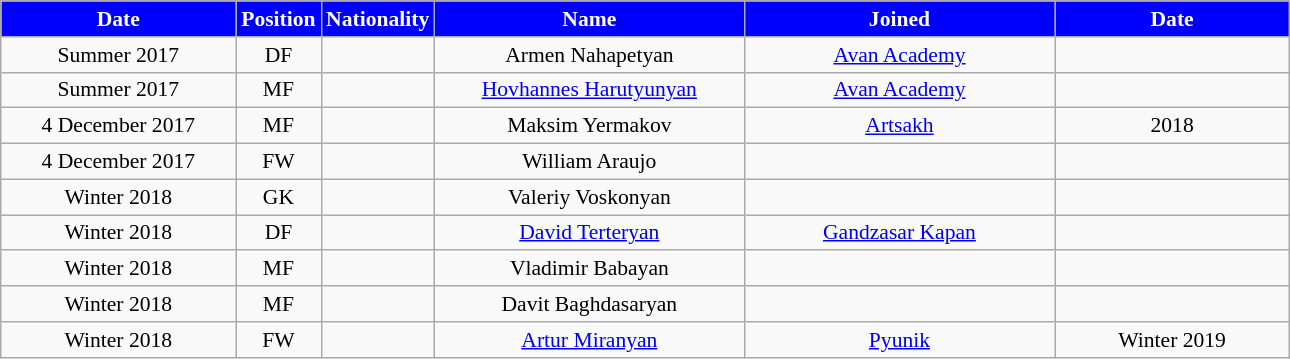<table class="wikitable"  style="text-align:center; font-size:90%; ">
<tr>
<th style="background:#0000FF; color:white; width:150px;">Date</th>
<th style="background:#0000FF; color:white; width:50px;">Position</th>
<th style="background:#0000FF; color:white; width:50px;">Nationality</th>
<th style="background:#0000FF; color:white; width:200px;">Name</th>
<th style="background:#0000FF; color:white; width:200px;">Joined</th>
<th style="background:#0000FF; color:white; width:150px;">Date</th>
</tr>
<tr>
<td>Summer 2017</td>
<td>DF</td>
<td></td>
<td>Armen Nahapetyan</td>
<td><a href='#'>Avan Academy</a></td>
<td></td>
</tr>
<tr>
<td>Summer 2017</td>
<td>MF</td>
<td></td>
<td><a href='#'>Hovhannes Harutyunyan</a></td>
<td><a href='#'>Avan Academy</a></td>
<td></td>
</tr>
<tr>
<td>4 December 2017</td>
<td>MF</td>
<td></td>
<td>Maksim Yermakov</td>
<td><a href='#'>Artsakh</a></td>
<td>2018</td>
</tr>
<tr>
<td>4 December 2017</td>
<td>FW</td>
<td></td>
<td>William Araujo</td>
<td></td>
<td></td>
</tr>
<tr>
<td>Winter 2018</td>
<td>GK</td>
<td></td>
<td>Valeriy Voskonyan</td>
<td></td>
<td></td>
</tr>
<tr>
<td>Winter 2018</td>
<td>DF</td>
<td></td>
<td><a href='#'>David Terteryan</a></td>
<td><a href='#'>Gandzasar Kapan</a></td>
<td></td>
</tr>
<tr>
<td>Winter 2018</td>
<td>MF</td>
<td></td>
<td>Vladimir Babayan</td>
<td></td>
<td></td>
</tr>
<tr>
<td>Winter 2018</td>
<td>MF</td>
<td></td>
<td>Davit Baghdasaryan</td>
<td></td>
<td></td>
</tr>
<tr>
<td>Winter 2018</td>
<td>FW</td>
<td></td>
<td><a href='#'>Artur Miranyan</a></td>
<td><a href='#'>Pyunik</a></td>
<td>Winter 2019</td>
</tr>
</table>
